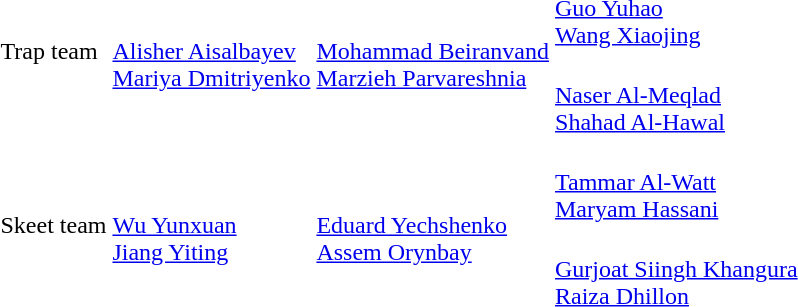<table>
<tr>
<td rowspan=2>Trap team</td>
<td rowspan=2><br><a href='#'>Alisher Aisalbayev</a><br><a href='#'>Mariya Dmitriyenko</a></td>
<td rowspan=2><br><a href='#'>Mohammad Beiranvand</a><br><a href='#'>Marzieh Parvareshnia</a></td>
<td><br><a href='#'>Guo Yuhao</a><br><a href='#'>Wang Xiaojing</a></td>
</tr>
<tr>
<td><br><a href='#'>Naser Al-Meqlad</a><br><a href='#'>Shahad Al-Hawal</a></td>
</tr>
<tr>
<td rowspan=2>Skeet team</td>
<td rowspan=2><br><a href='#'>Wu Yunxuan</a><br><a href='#'>Jiang Yiting</a></td>
<td rowspan=2><br><a href='#'>Eduard Yechshenko</a><br><a href='#'>Assem Orynbay</a></td>
<td><br><a href='#'>Tammar Al-Watt</a><br><a href='#'>Maryam Hassani</a></td>
</tr>
<tr>
<td><br><a href='#'>Gurjoat Siingh Khangura</a><br><a href='#'>Raiza Dhillon</a></td>
</tr>
</table>
